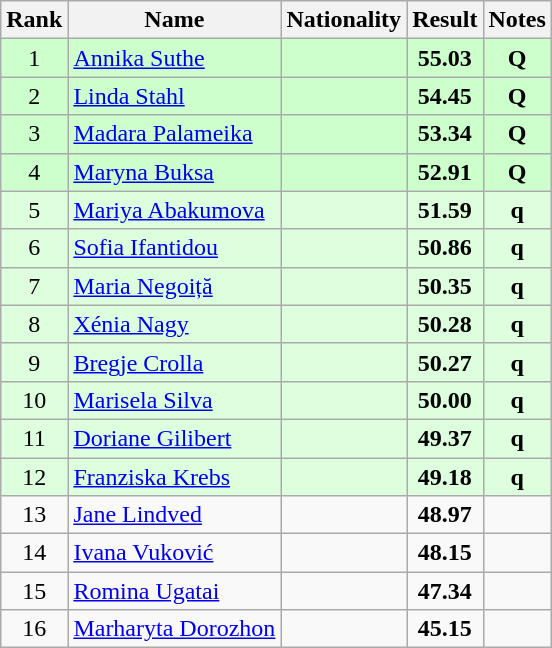<table class="wikitable sortable" style="text-align:center">
<tr>
<th>Rank</th>
<th>Name</th>
<th>Nationality</th>
<th>Result</th>
<th>Notes</th>
</tr>
<tr bgcolor=ccffcc>
<td>1</td>
<td align=left><a href='#'>Annika Suthe</a></td>
<td align=left></td>
<td><strong>55.03</strong></td>
<td><strong>Q</strong></td>
</tr>
<tr bgcolor=ccffcc>
<td>2</td>
<td align=left><a href='#'>Linda Stahl</a></td>
<td align=left></td>
<td><strong>54.45</strong></td>
<td><strong>Q</strong></td>
</tr>
<tr bgcolor=ccffcc>
<td>3</td>
<td align=left><a href='#'>Madara Palameika</a></td>
<td align=left></td>
<td><strong>53.34</strong></td>
<td><strong>Q</strong></td>
</tr>
<tr bgcolor=ccffcc>
<td>4</td>
<td align=left><a href='#'>Maryna Buksa</a></td>
<td align=left></td>
<td><strong>52.91</strong></td>
<td><strong>Q</strong></td>
</tr>
<tr bgcolor=ddffdd>
<td>5</td>
<td align=left><a href='#'>Mariya Abakumova</a></td>
<td align=left></td>
<td><strong>51.59</strong></td>
<td><strong>q</strong></td>
</tr>
<tr bgcolor=ddffdd>
<td>6</td>
<td align=left><a href='#'>Sofia Ifantidou</a></td>
<td align=left></td>
<td><strong>50.86</strong></td>
<td><strong>q</strong></td>
</tr>
<tr bgcolor=ddffdd>
<td>7</td>
<td align=left><a href='#'>Maria Negoiță</a></td>
<td align=left></td>
<td><strong>50.35</strong></td>
<td><strong>q</strong></td>
</tr>
<tr bgcolor=ddffdd>
<td>8</td>
<td align=left><a href='#'>Xénia Nagy</a></td>
<td align=left></td>
<td><strong>50.28</strong></td>
<td><strong>q</strong></td>
</tr>
<tr bgcolor=ddffdd>
<td>9</td>
<td align=left><a href='#'>Bregje Crolla</a></td>
<td align=left></td>
<td><strong>50.27</strong></td>
<td><strong>q</strong></td>
</tr>
<tr bgcolor=ddffdd>
<td>10</td>
<td align=left><a href='#'>Marisela Silva</a></td>
<td align=left></td>
<td><strong>50.00</strong></td>
<td><strong>q</strong></td>
</tr>
<tr bgcolor=ddffdd>
<td>11</td>
<td align=left><a href='#'>Doriane Gilibert</a></td>
<td align=left></td>
<td><strong>49.37</strong></td>
<td><strong>q</strong></td>
</tr>
<tr bgcolor=ddffdd>
<td>12</td>
<td align=left><a href='#'>Franziska Krebs</a></td>
<td align=left></td>
<td><strong>49.18</strong></td>
<td><strong>q</strong></td>
</tr>
<tr>
<td>13</td>
<td align=left><a href='#'>Jane Lindved</a></td>
<td align=left></td>
<td><strong>48.97</strong></td>
<td></td>
</tr>
<tr>
<td>14</td>
<td align=left><a href='#'>Ivana Vuković</a></td>
<td align=left></td>
<td><strong>48.15</strong></td>
<td></td>
</tr>
<tr>
<td>15</td>
<td align=left><a href='#'>Romina Ugatai</a></td>
<td align=left></td>
<td><strong>47.34</strong></td>
<td></td>
</tr>
<tr>
<td>16</td>
<td align=left><a href='#'>Marharyta Dorozhon</a></td>
<td align=left></td>
<td><strong>45.15</strong></td>
<td></td>
</tr>
</table>
